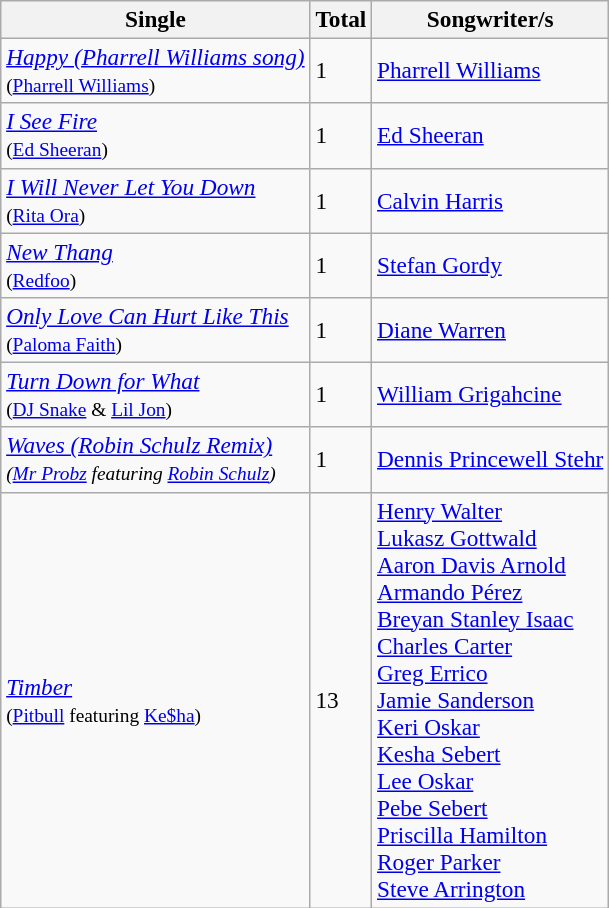<table class="wikitable sortable" style="font-size:97%;">
<tr>
<th>Single</th>
<th>Total</th>
<th>Songwriter/s</th>
</tr>
<tr>
<td><em><a href='#'>Happy (Pharrell Williams song)</a></em><br><small>(<a href='#'>Pharrell Williams</a>)</small></td>
<td>1</td>
<td><a href='#'>Pharrell Williams</a></td>
</tr>
<tr>
<td><em><a href='#'>I See Fire</a></em><br><small>(<a href='#'>Ed Sheeran</a>)</small></td>
<td>1</td>
<td><a href='#'>Ed Sheeran</a></td>
</tr>
<tr>
<td><em><a href='#'>I Will Never Let You Down</a></em><br><small>(<a href='#'>Rita Ora</a>)</small></td>
<td>1</td>
<td><a href='#'>Calvin Harris</a></td>
</tr>
<tr>
<td><em><a href='#'>New Thang</a></em><br><small>(<a href='#'>Redfoo</a>)</small></td>
<td>1</td>
<td><a href='#'>Stefan Gordy</a></td>
</tr>
<tr>
<td><em><a href='#'>Only Love Can Hurt Like This</a></em><br><small>(<a href='#'>Paloma Faith</a>)</small></td>
<td>1</td>
<td><a href='#'>Diane Warren</a></td>
</tr>
<tr>
<td><em><a href='#'>Turn Down for What</a></em><br><small>(<a href='#'>DJ Snake</a> & <a href='#'>Lil Jon</a>)</small></td>
<td>1</td>
<td><a href='#'>William Grigahcine</a></td>
</tr>
<tr>
<td><em><a href='#'>Waves (Robin Schulz Remix)</a><br><small>(<a href='#'>Mr Probz</a> featuring <a href='#'>Robin Schulz</a>)</small></em></td>
<td>1</td>
<td><a href='#'>Dennis Princewell Stehr</a></td>
</tr>
<tr>
<td><em><a href='#'>Timber</a></em><br><small>(<a href='#'>Pitbull</a> featuring <a href='#'>Ke$ha</a>)</small></td>
<td>13</td>
<td><a href='#'>Henry Walter</a><br><a href='#'>Lukasz Gottwald</a><br><a href='#'>Aaron Davis Arnold</a><br><a href='#'>Armando Pérez</a><br><a href='#'>Breyan Stanley Isaac</a><br><a href='#'>Charles Carter</a><br><a href='#'>Greg Errico</a><br><a href='#'>Jamie Sanderson</a><br><a href='#'>Keri Oskar</a><br><a href='#'>Kesha Sebert</a><br><a href='#'>Lee Oskar</a><br><a href='#'>Pebe Sebert</a><br><a href='#'>Priscilla Hamilton</a><br><a href='#'>Roger Parker</a><br><a href='#'>Steve Arrington</a></td>
</tr>
</table>
